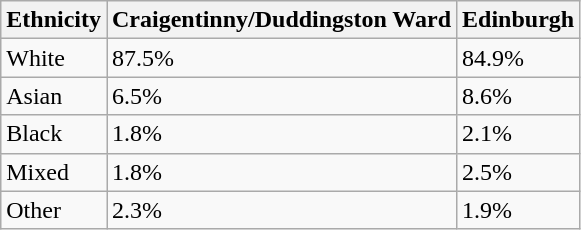<table class="wikitable">
<tr>
<th>Ethnicity</th>
<th>Craigentinny/Duddingston Ward</th>
<th>Edinburgh</th>
</tr>
<tr>
<td>White</td>
<td>87.5%</td>
<td>84.9%</td>
</tr>
<tr>
<td>Asian</td>
<td>6.5%</td>
<td>8.6%</td>
</tr>
<tr>
<td>Black</td>
<td>1.8%</td>
<td>2.1%</td>
</tr>
<tr>
<td>Mixed</td>
<td>1.8%</td>
<td>2.5%</td>
</tr>
<tr>
<td>Other</td>
<td>2.3%</td>
<td>1.9%</td>
</tr>
</table>
